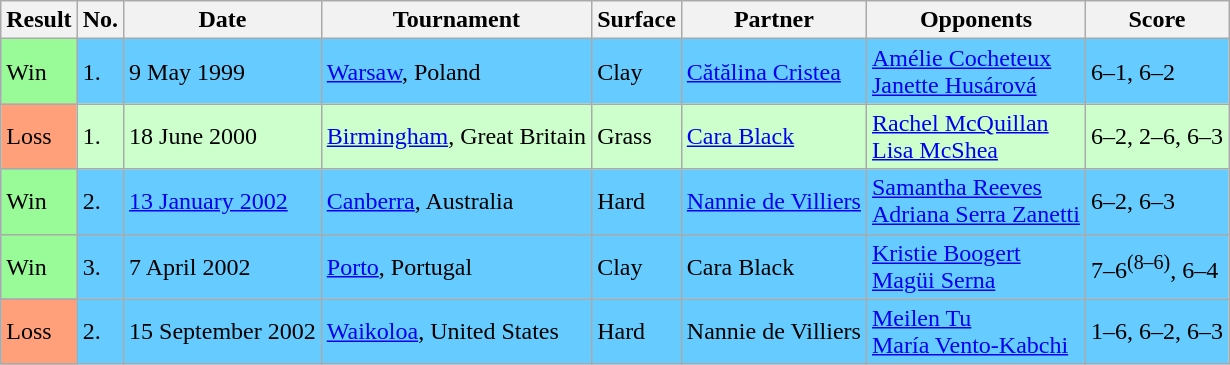<table class="sortable wikitable">
<tr>
<th>Result</th>
<th>No.</th>
<th>Date</th>
<th>Tournament</th>
<th>Surface</th>
<th>Partner</th>
<th>Opponents</th>
<th class="unsortable">Score</th>
</tr>
<tr bgcolor="#66CCFF">
<td bgcolor="98FB98">Win</td>
<td>1.</td>
<td>9 May 1999</td>
<td><a href='#'>Warsaw</a>, Poland</td>
<td>Clay</td>
<td> <a href='#'>Cătălina Cristea</a></td>
<td> <a href='#'>Amélie Cocheteux</a> <br>  <a href='#'>Janette Husárová</a></td>
<td>6–1, 6–2</td>
</tr>
<tr bgcolor="#CCFFCC">
<td style="background:#ffa07a;">Loss</td>
<td>1.</td>
<td>18 June 2000</td>
<td><a href='#'>Birmingham</a>, Great Britain</td>
<td>Grass</td>
<td> <a href='#'>Cara Black</a></td>
<td> <a href='#'>Rachel McQuillan</a> <br>  <a href='#'>Lisa McShea</a></td>
<td>6–2, 2–6, 6–3</td>
</tr>
<tr bgcolor="#66CCFF">
<td bgcolor="98FB98">Win</td>
<td>2.</td>
<td><a href='#'>13 January 2002</a></td>
<td><a href='#'>Canberra</a>, Australia</td>
<td>Hard</td>
<td> <a href='#'>Nannie de Villiers</a></td>
<td> <a href='#'>Samantha Reeves</a> <br>  <a href='#'>Adriana Serra Zanetti</a></td>
<td>6–2, 6–3</td>
</tr>
<tr bgcolor="#66CCFF">
<td bgcolor="98FB98">Win</td>
<td>3.</td>
<td>7 April 2002</td>
<td><a href='#'>Porto</a>, Portugal</td>
<td>Clay</td>
<td> Cara Black</td>
<td> <a href='#'>Kristie Boogert</a> <br>  <a href='#'>Magüi Serna</a></td>
<td>7–6<sup>(8–6)</sup>, 6–4</td>
</tr>
<tr bgcolor="#66CCFF">
<td style="background:#ffa07a;">Loss</td>
<td>2.</td>
<td>15 September 2002</td>
<td><a href='#'>Waikoloa</a>, United States</td>
<td>Hard</td>
<td> Nannie de Villiers</td>
<td> <a href='#'>Meilen Tu</a> <br>  <a href='#'>María Vento-Kabchi</a></td>
<td>1–6, 6–2, 6–3</td>
</tr>
</table>
